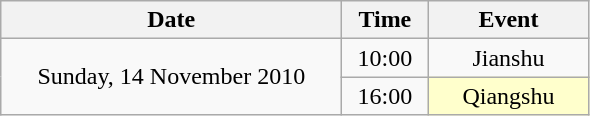<table class = "wikitable" style="text-align:center;">
<tr>
<th width=220>Date</th>
<th width=50>Time</th>
<th width=100>Event</th>
</tr>
<tr>
<td rowspan=2>Sunday, 14 November 2010</td>
<td>10:00</td>
<td>Jianshu</td>
</tr>
<tr>
<td>16:00</td>
<td bgcolor=ffffcc>Qiangshu</td>
</tr>
</table>
